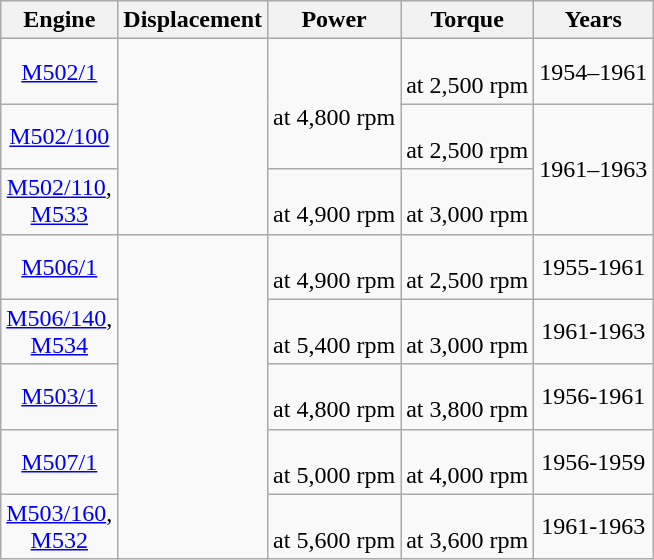<table class="wikitable sortable" style="text-align: center;">
<tr>
<th>Engine</th>
<th>Displacement</th>
<th>Power</th>
<th>Torque</th>
<th>Years</th>
</tr>
<tr>
<td><a href='#'>M502/1</a></td>
<td rowspan=3></td>
<td rowspan=2> <br> at 4,800 rpm</td>
<td> <br> at 2,500 rpm</td>
<td>1954–1961</td>
</tr>
<tr>
<td><a href='#'>M502/100</a></td>
<td> <br> at 2,500 rpm</td>
<td rowspan=2>1961–1963</td>
</tr>
<tr>
<td><a href='#'>M502/110</a>,<br> <a href='#'>M533</a></td>
<td> <br> at 4,900 rpm</td>
<td> <br> at 3,000 rpm</td>
</tr>
<tr>
<td><a href='#'>M506/1</a></td>
<td rowspan=5></td>
<td> <br> at 4,900 rpm</td>
<td> <br> at 2,500 rpm</td>
<td>1955-1961</td>
</tr>
<tr>
<td><a href='#'>M506/140</a>,<br> <a href='#'>M534</a></td>
<td> <br> at 5,400 rpm</td>
<td> <br> at 3,000 rpm</td>
<td>1961-1963</td>
</tr>
<tr>
<td><a href='#'>M503/1</a></td>
<td> <br> at 4,800 rpm</td>
<td> <br> at 3,800 rpm</td>
<td>1956-1961</td>
</tr>
<tr>
<td><a href='#'>M507/1</a></td>
<td> <br> at 5,000 rpm</td>
<td> <br> at 4,000 rpm</td>
<td>1956-1959</td>
</tr>
<tr>
<td><a href='#'>M503/160</a>, <br> <a href='#'>M532</a></td>
<td> <br> at 5,600 rpm</td>
<td> <br> at 3,600 rpm</td>
<td>1961-1963</td>
</tr>
</table>
